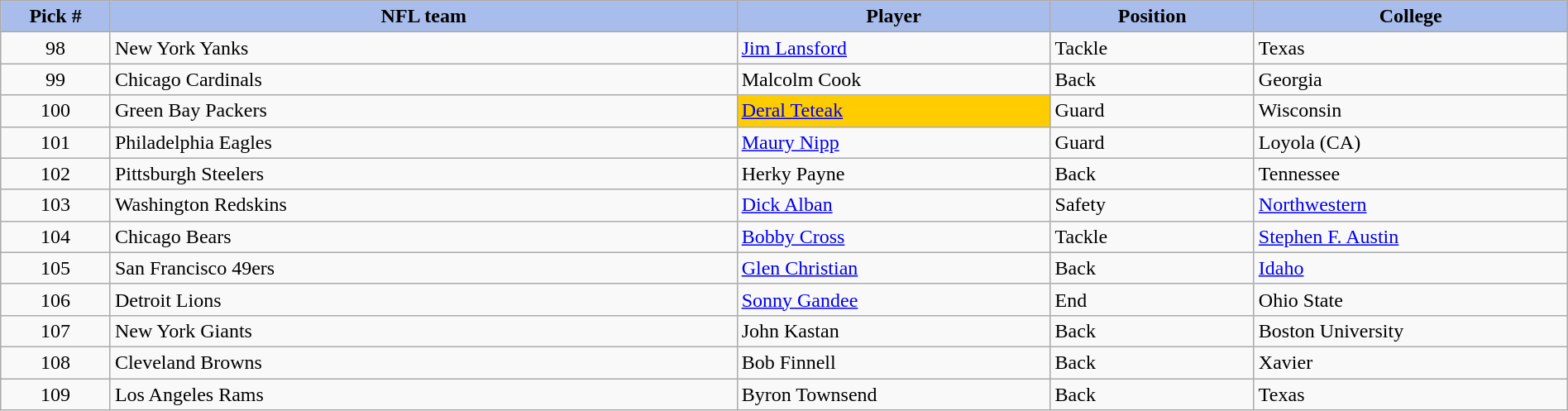<table class="wikitable sortable sortable" style="width: 100%">
<tr>
<th style="background:#A8BDEC;" width=7%>Pick #</th>
<th width=40% style="background:#A8BDEC;">NFL team</th>
<th width=20% style="background:#A8BDEC;">Player</th>
<th width=13% style="background:#A8BDEC;">Position</th>
<th style="background:#A8BDEC;">College</th>
</tr>
<tr>
<td align=center>98</td>
<td>New York Yanks</td>
<td><a href='#'>Jim Lansford</a></td>
<td>Tackle</td>
<td>Texas</td>
</tr>
<tr>
<td align=center>99</td>
<td>Chicago Cardinals</td>
<td>Malcolm Cook</td>
<td>Back</td>
<td>Georgia</td>
</tr>
<tr>
<td align=center>100</td>
<td>Green Bay Packers</td>
<td bgcolor="#FFCC00"><a href='#'>Deral Teteak</a></td>
<td>Guard</td>
<td>Wisconsin</td>
</tr>
<tr>
<td align=center>101</td>
<td>Philadelphia Eagles</td>
<td><a href='#'>Maury Nipp</a></td>
<td>Guard</td>
<td>Loyola (CA)</td>
</tr>
<tr>
<td align=center>102</td>
<td>Pittsburgh Steelers</td>
<td>Herky Payne</td>
<td>Back</td>
<td>Tennessee</td>
</tr>
<tr>
<td align=center>103</td>
<td>Washington Redskins</td>
<td><a href='#'>Dick Alban</a></td>
<td>Safety</td>
<td><a href='#'>Northwestern</a></td>
</tr>
<tr>
<td align=center>104</td>
<td>Chicago Bears</td>
<td><a href='#'>Bobby Cross</a></td>
<td>Tackle</td>
<td><a href='#'>Stephen F. Austin</a></td>
</tr>
<tr>
<td align=center>105</td>
<td>San Francisco 49ers</td>
<td><a href='#'>Glen Christian</a></td>
<td>Back</td>
<td><a href='#'>Idaho</a></td>
</tr>
<tr>
<td align=center>106</td>
<td>Detroit Lions</td>
<td><a href='#'>Sonny Gandee</a></td>
<td>End</td>
<td>Ohio State</td>
</tr>
<tr>
<td align=center>107</td>
<td>New York Giants</td>
<td>John Kastan</td>
<td>Back</td>
<td>Boston University</td>
</tr>
<tr>
<td align=center>108</td>
<td>Cleveland Browns</td>
<td>Bob Finnell</td>
<td>Back</td>
<td>Xavier</td>
</tr>
<tr>
<td align=center>109</td>
<td>Los Angeles Rams</td>
<td>Byron Townsend</td>
<td>Back</td>
<td>Texas</td>
</tr>
</table>
